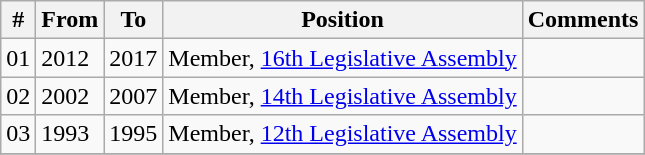<table class="wikitable sortable">
<tr>
<th>#</th>
<th>From</th>
<th>To</th>
<th>Position</th>
<th>Comments</th>
</tr>
<tr>
<td>01</td>
<td>2012</td>
<td>2017</td>
<td>Member, <a href='#'>16th Legislative Assembly</a></td>
<td></td>
</tr>
<tr>
<td>02</td>
<td>2002</td>
<td>2007</td>
<td>Member, <a href='#'>14th Legislative Assembly</a></td>
<td></td>
</tr>
<tr>
<td>03</td>
<td>1993</td>
<td>1995</td>
<td>Member, <a href='#'>12th Legislative Assembly</a></td>
<td></td>
</tr>
<tr>
</tr>
</table>
